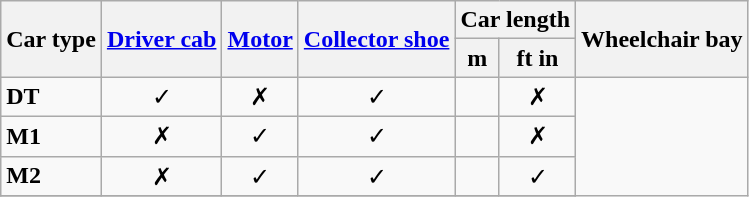<table class="wikitable" style="text-align:center">
<tr>
<th rowspan=2>Car type</th>
<th rowspan=2><a href='#'>Driver cab</a></th>
<th rowspan=2><a href='#'>Motor</a></th>
<th rowspan=2><a href='#'>Collector shoe</a></th>
<th colspan=2>Car length</th>
<th rowspan=2>Wheelchair bay</th>
</tr>
<tr>
<th bgcolor="#c0c0f0">m</th>
<th bgcolor="#c0c0f0">ft in</th>
</tr>
<tr>
<td style=text-align:left><strong>DT</strong></td>
<td><span>✓</span></td>
<td><span>✗</span></td>
<td><span>✓</span></td>
<td></td>
<td><span>✗</span></td>
</tr>
<tr>
<td style=text-align:left><strong>M1</strong></td>
<td><span>✗</span></td>
<td><span>✓</span></td>
<td><span>✓</span></td>
<td></td>
<td><span>✗</span></td>
</tr>
<tr>
<td style=text-align:left><strong>M2</strong></td>
<td><span>✗</span></td>
<td><span>✓</span></td>
<td><span>✓</span></td>
<td></td>
<td><span>✓</span></td>
</tr>
<tr>
</tr>
</table>
